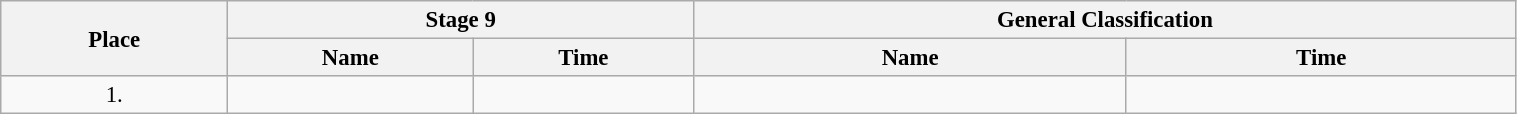<table class="wikitable"  style="font-size:95%; width:80%;">
<tr>
<th rowspan="2">Place</th>
<th colspan="2">Stage 9</th>
<th colspan="2">General Classification</th>
</tr>
<tr>
<th>Name</th>
<th>Time</th>
<th>Name</th>
<th>Time</th>
</tr>
<tr>
<td style="text-align:center;">1.</td>
<td></td>
<td></td>
<td></td>
<td></td>
</tr>
</table>
